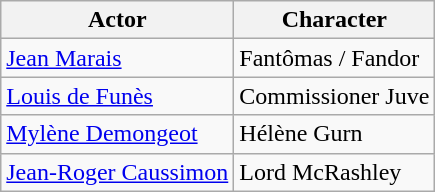<table class="wikitable">
<tr>
<th>Actor</th>
<th>Character</th>
</tr>
<tr>
<td><a href='#'>Jean Marais</a></td>
<td>Fantômas / Fandor</td>
</tr>
<tr>
<td><a href='#'>Louis de Funès</a></td>
<td>Commissioner Juve</td>
</tr>
<tr>
<td><a href='#'>Mylène Demongeot</a></td>
<td>Hélène Gurn</td>
</tr>
<tr>
<td><a href='#'>Jean-Roger Caussimon</a></td>
<td>Lord McRashley</td>
</tr>
</table>
